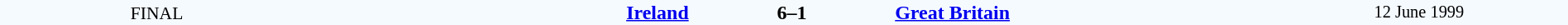<table style="width: 100%; background:#F5FAFF;" cellspacing="0">
<tr>
<td align=center rowspan=3 width=20% style=font-size:90%>FINAL</td>
</tr>
<tr>
<td width=24% align=right><strong><a href='#'>Ireland</a></strong></td>
<td align=center width=13%><strong>6–1</strong></td>
<td width=24%><strong><a href='#'>Great Britain</a></strong></td>
<td style=font-size:85% rowspan=3 align=center>12 June 1999</td>
</tr>
</table>
